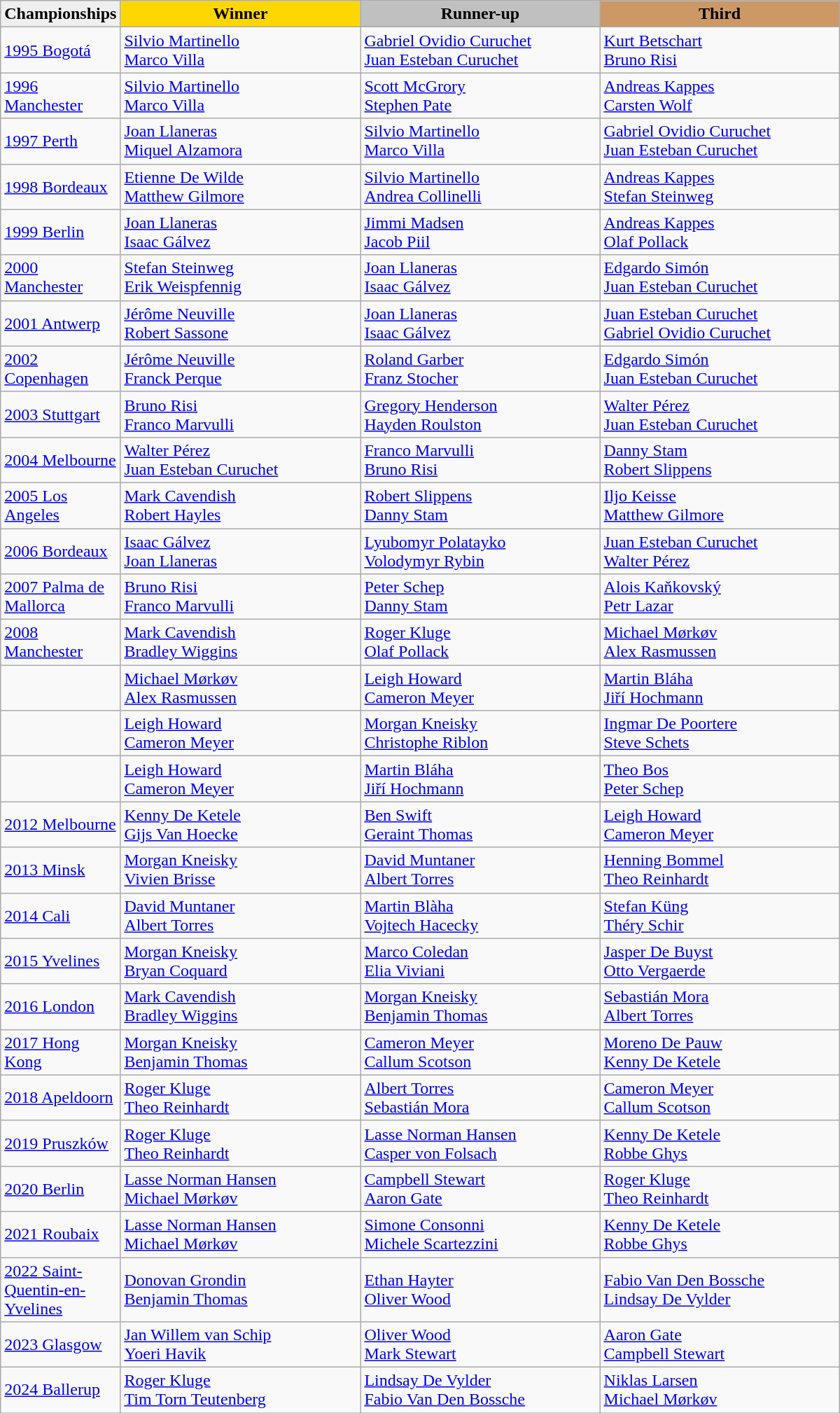<table class="wikitable sortable" style="width:800px;">
<tr>
<th style="width:10%; background:#efefef;">Championships</th>
<th style="width:30%; background:gold">Winner</th>
<th style="width:30%; background:silver">Runner-up</th>
<th style="width:30%; background:#CC9966">Third</th>
</tr>
<tr>
<td><a href='#'>1995 Bogotá</a><br></td>
<td><a href='#'>Silvio Martinello</a><br><a href='#'>Marco Villa</a><br><small></small></td>
<td><a href='#'>Gabriel Ovidio Curuchet</a><br><a href='#'>Juan Esteban Curuchet</a><br><small></small></td>
<td><a href='#'>Kurt Betschart</a><br><a href='#'>Bruno Risi</a><br><small></small></td>
</tr>
<tr>
<td><a href='#'>1996 Manchester</a><br></td>
<td><a href='#'>Silvio Martinello</a><br><a href='#'>Marco Villa</a><br><small></small></td>
<td><a href='#'>Scott McGrory</a><br><a href='#'>Stephen Pate</a><br><small></small></td>
<td><a href='#'>Andreas Kappes</a><br><a href='#'>Carsten Wolf</a><br><small></small></td>
</tr>
<tr>
<td><a href='#'>1997 Perth</a><br></td>
<td><a href='#'>Joan Llaneras</a><br><a href='#'>Miquel Alzamora</a><br><small></small></td>
<td><a href='#'>Silvio Martinello</a><br><a href='#'>Marco Villa</a><br><small></small></td>
<td><a href='#'>Gabriel Ovidio Curuchet</a><br><a href='#'>Juan Esteban Curuchet</a><br><small></small></td>
</tr>
<tr>
<td><a href='#'>1998 Bordeaux</a><br></td>
<td><a href='#'>Etienne De Wilde</a><br><a href='#'>Matthew Gilmore</a><br><small></small></td>
<td><a href='#'>Silvio Martinello</a><br><a href='#'>Andrea Collinelli</a><br><small></small></td>
<td><a href='#'>Andreas Kappes</a><br><a href='#'>Stefan Steinweg</a><br><small></small></td>
</tr>
<tr>
<td><a href='#'>1999 Berlin</a><br></td>
<td><a href='#'>Joan Llaneras</a><br><a href='#'>Isaac Gálvez</a><br><small></small></td>
<td><a href='#'>Jimmi Madsen</a><br><a href='#'>Jacob Piil</a><br><small></small></td>
<td><a href='#'>Andreas Kappes</a><br><a href='#'>Olaf Pollack</a><br><small></small></td>
</tr>
<tr>
<td><a href='#'>2000 Manchester</a><br></td>
<td><a href='#'>Stefan Steinweg</a><br><a href='#'>Erik Weispfennig</a><br><small></small></td>
<td><a href='#'>Joan Llaneras</a><br><a href='#'>Isaac Gálvez</a><br><small></small></td>
<td><a href='#'>Edgardo Simón</a><br><a href='#'>Juan Esteban Curuchet</a><br><small></small></td>
</tr>
<tr>
<td><a href='#'>2001 Antwerp</a><br></td>
<td><a href='#'>Jérôme Neuville</a> <br><a href='#'>Robert Sassone</a><br><small></small></td>
<td><a href='#'>Joan Llaneras</a><br><a href='#'>Isaac Gálvez</a><br><small></small></td>
<td><a href='#'>Juan Esteban Curuchet</a><br><a href='#'>Gabriel Ovidio Curuchet</a><br><small></small></td>
</tr>
<tr>
<td><a href='#'>2002 Copenhagen</a><br></td>
<td><a href='#'>Jérôme Neuville</a><br><a href='#'>Franck Perque</a><br><small></small></td>
<td><a href='#'>Roland Garber</a><br><a href='#'>Franz Stocher</a><br><small></small></td>
<td><a href='#'>Edgardo Simón</a><br><a href='#'>Juan Esteban Curuchet</a><br><small></small></td>
</tr>
<tr>
<td><a href='#'>2003 Stuttgart</a><br></td>
<td><a href='#'>Bruno Risi</a><br><a href='#'>Franco Marvulli</a><br><small></small></td>
<td><a href='#'>Gregory Henderson</a><br><a href='#'>Hayden Roulston</a><br><small></small></td>
<td><a href='#'>Walter Pérez</a><br><a href='#'>Juan Esteban Curuchet</a><br><small></small></td>
</tr>
<tr>
<td><a href='#'>2004 Melbourne</a><br></td>
<td><a href='#'>Walter Pérez</a><br><a href='#'>Juan Esteban Curuchet</a><br><small></small></td>
<td><a href='#'>Franco Marvulli</a><br><a href='#'>Bruno Risi</a><br><small></small></td>
<td><a href='#'>Danny Stam</a><br><a href='#'>Robert Slippens</a><br><small></small></td>
</tr>
<tr>
<td><a href='#'>2005 Los Angeles</a><br></td>
<td><a href='#'>Mark Cavendish</a><br><a href='#'>Robert Hayles</a><br><small></small></td>
<td><a href='#'>Robert Slippens</a><br><a href='#'>Danny Stam</a><br><small></small></td>
<td><a href='#'>Iljo Keisse</a><br><a href='#'>Matthew Gilmore</a><br><small></small></td>
</tr>
<tr>
<td><a href='#'>2006 Bordeaux</a><br></td>
<td><a href='#'>Isaac Gálvez</a><br><a href='#'>Joan Llaneras</a><br><small></small></td>
<td><a href='#'>Lyubomyr Polatayko</a><br><a href='#'>Volodymyr Rybin</a><br><small></small></td>
<td><a href='#'>Juan Esteban Curuchet</a><br><a href='#'>Walter Pérez</a><br><small></small></td>
</tr>
<tr>
<td><a href='#'>2007 Palma de Mallorca</a><br></td>
<td><a href='#'>Bruno Risi</a><br><a href='#'>Franco Marvulli</a><br><small></small></td>
<td><a href='#'>Peter Schep</a><br><a href='#'>Danny Stam</a><br><small></small></td>
<td><a href='#'>Alois Kaňkovský</a><br><a href='#'>Petr Lazar</a><br><small></small></td>
</tr>
<tr>
<td><a href='#'>2008 Manchester</a><br></td>
<td><a href='#'>Mark Cavendish</a><br><a href='#'>Bradley Wiggins</a><br><small></small></td>
<td><a href='#'>Roger Kluge</a><br><a href='#'>Olaf Pollack</a><br><small></small></td>
<td><a href='#'>Michael Mørkøv</a><br><a href='#'>Alex Rasmussen</a><br><small></small></td>
</tr>
<tr>
<td><br></td>
<td><a href='#'>Michael Mørkøv</a><br><a href='#'>Alex Rasmussen</a><br><small></small></td>
<td><a href='#'>Leigh Howard</a><br><a href='#'>Cameron Meyer</a><br><small></small></td>
<td><a href='#'>Martin Bláha</a><br><a href='#'>Jiří Hochmann</a><br><small></small></td>
</tr>
<tr>
<td><br></td>
<td><a href='#'>Leigh Howard</a><br><a href='#'>Cameron Meyer</a><br><small></small></td>
<td><a href='#'>Morgan Kneisky</a><br><a href='#'>Christophe Riblon</a><br><small></small></td>
<td><a href='#'>Ingmar De Poortere</a><br><a href='#'>Steve Schets</a><br><small></small></td>
</tr>
<tr>
<td><br></td>
<td><a href='#'>Leigh Howard</a><br><a href='#'>Cameron Meyer</a><br><small></small></td>
<td><a href='#'>Martin Bláha</a><br><a href='#'>Jiří Hochmann</a><br><small></small></td>
<td><a href='#'>Theo Bos</a><br><a href='#'>Peter Schep</a><br><small></small></td>
</tr>
<tr>
<td><a href='#'>2012 Melbourne</a><br></td>
<td><a href='#'>Kenny De Ketele</a><br><a href='#'>Gijs Van Hoecke</a><br><small></small></td>
<td><a href='#'>Ben Swift</a><br><a href='#'>Geraint Thomas</a><br><small></small></td>
<td><a href='#'>Leigh Howard</a><br><a href='#'>Cameron Meyer</a><br><small></small></td>
</tr>
<tr>
<td><a href='#'>2013 Minsk</a><br></td>
<td><a href='#'>Morgan Kneisky</a>  <br>  <a href='#'>Vivien Brisse</a><br> <small></small></td>
<td><a href='#'>David Muntaner</a><br><a href='#'>Albert Torres</a><br><small></small></td>
<td><a href='#'>Henning Bommel</a><br><a href='#'>Theo Reinhardt</a><br><small></small></td>
</tr>
<tr>
<td><a href='#'>2014 Cali</a><br></td>
<td><a href='#'>David Muntaner</a><br><a href='#'>Albert Torres</a><br><small></small></td>
<td><a href='#'>Martin Blàha</a><br><a href='#'>Vojtech Hacecky</a><br><small></small></td>
<td><a href='#'>Stefan Küng</a><br><a href='#'>Théry Schir</a><br><small></small></td>
</tr>
<tr>
<td><a href='#'>2015 Yvelines</a><br></td>
<td><a href='#'>Morgan Kneisky</a><br> <a href='#'>Bryan Coquard</a>   <br> <small></small></td>
<td><a href='#'>Marco Coledan</a><br><a href='#'>Elia Viviani</a><br><small></small></td>
<td><a href='#'>Jasper De Buyst</a><br><a href='#'>Otto Vergaerde</a><br><small></small></td>
</tr>
<tr>
<td><a href='#'>2016 London</a><br></td>
<td><a href='#'>Mark Cavendish</a><br><a href='#'>Bradley Wiggins</a><br><small></small></td>
<td><a href='#'>Morgan Kneisky</a><br><a href='#'>Benjamin Thomas</a><br><small></small></td>
<td><a href='#'>Sebastián Mora</a><br><a href='#'>Albert Torres</a><br><small></small></td>
</tr>
<tr>
<td><a href='#'>2017 Hong Kong</a><br></td>
<td><a href='#'>Morgan Kneisky</a><br><a href='#'>Benjamin Thomas</a><br><small></small></td>
<td><a href='#'>Cameron Meyer</a><br><a href='#'>Callum Scotson</a><br><small></small></td>
<td><a href='#'>Moreno De Pauw</a><br><a href='#'>Kenny De Ketele</a><br><small></small></td>
</tr>
<tr>
<td><a href='#'>2018 Apeldoorn</a><br></td>
<td><a href='#'>Roger Kluge</a><br><a href='#'>Theo Reinhardt</a><br><small></small></td>
<td><a href='#'>Albert Torres</a><br><a href='#'>Sebastián Mora</a><br><small></small></td>
<td><a href='#'>Cameron Meyer</a><br><a href='#'>Callum Scotson</a><br><small></small></td>
</tr>
<tr>
<td><a href='#'>2019 Pruszków</a><br></td>
<td><a href='#'>Roger Kluge</a><br><a href='#'>Theo Reinhardt</a><br><small></small></td>
<td><a href='#'>Lasse Norman Hansen</a><br><a href='#'>Casper von Folsach</a><br><small></small></td>
<td><a href='#'>Kenny De Ketele</a><br><a href='#'>Robbe Ghys</a><br><small></small></td>
</tr>
<tr>
<td><a href='#'>2020 Berlin</a><br></td>
<td><a href='#'>Lasse Norman Hansen</a><br><a href='#'>Michael Mørkøv</a><br><small></small></td>
<td><a href='#'>Campbell Stewart</a><br><a href='#'>Aaron Gate</a><br><small></small></td>
<td><a href='#'>Roger Kluge</a><br><a href='#'>Theo Reinhardt</a><br><small></small></td>
</tr>
<tr>
<td><a href='#'>2021 Roubaix</a><br></td>
<td><a href='#'>Lasse Norman Hansen</a><br><a href='#'>Michael Mørkøv</a><br><small></small></td>
<td><a href='#'>Simone Consonni</a><br><a href='#'>Michele Scartezzini</a><br><small></small></td>
<td><a href='#'>Kenny De Ketele</a><br><a href='#'>Robbe Ghys</a><br><small></small></td>
</tr>
<tr>
<td><a href='#'>2022 Saint-Quentin-en-Yvelines</a><br></td>
<td><a href='#'>Donovan Grondin</a><br><a href='#'>Benjamin Thomas</a><br><small></small></td>
<td><a href='#'>Ethan Hayter</a><br><a href='#'>Oliver Wood</a><br><small></small></td>
<td><a href='#'>Fabio Van Den Bossche</a><br><a href='#'>Lindsay De Vylder</a><br><small></small></td>
</tr>
<tr>
<td><a href='#'>2023 Glasgow</a><br></td>
<td><a href='#'>Jan Willem van Schip</a><br><a href='#'>Yoeri Havik</a><br><small></small></td>
<td><a href='#'>Oliver Wood</a><br><a href='#'>Mark Stewart</a><br><small></small></td>
<td><a href='#'>Aaron Gate</a><br><a href='#'>Campbell Stewart</a><br><small></small></td>
</tr>
<tr>
<td><a href='#'>2024 Ballerup</a><br></td>
<td><a href='#'>Roger Kluge</a><br><a href='#'>Tim Torn Teutenberg</a><br><small></small></td>
<td><a href='#'>Lindsay De Vylder</a><br><a href='#'>Fabio Van Den Bossche</a><br><small></small></td>
<td><a href='#'>Niklas Larsen</a><br><a href='#'>Michael Mørkøv</a><br><small></small></td>
</tr>
</table>
